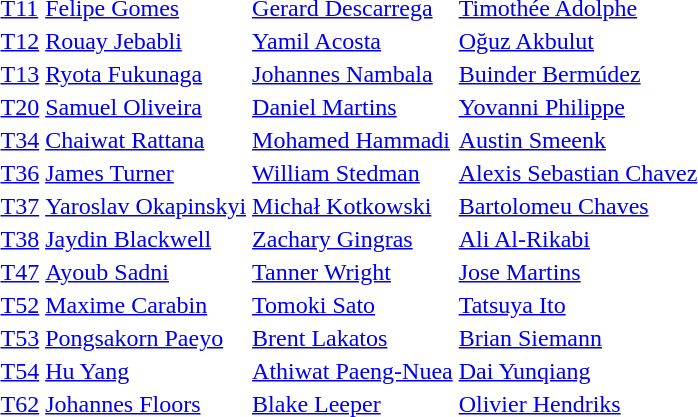<table>
<tr>
<td><a href='#'>T11</a></td>
<td><a href='#'>Felipe Gomes</a><br></td>
<td><a href='#'>Gerard Descarrega</a><br></td>
<td><a href='#'>Timothée Adolphe</a><br></td>
</tr>
<tr>
<td><a href='#'>T12</a></td>
<td><a href='#'>Rouay Jebabli</a><br></td>
<td><a href='#'>Yamil Acosta</a><br></td>
<td><a href='#'>Oğuz Akbulut</a><br></td>
</tr>
<tr>
<td><a href='#'>T13</a></td>
<td><a href='#'>Ryota Fukunaga</a><br></td>
<td><a href='#'>Johannes Nambala</a><br></td>
<td><a href='#'>Buinder Bermúdez</a><br></td>
</tr>
<tr>
<td><a href='#'>T20</a></td>
<td><a href='#'>Samuel Oliveira</a><br></td>
<td><a href='#'>Daniel Martins</a><br></td>
<td><a href='#'>Yovanni Philippe</a><br></td>
</tr>
<tr>
<td><a href='#'>T34</a></td>
<td><a href='#'>Chaiwat Rattana</a><br></td>
<td><a href='#'>Mohamed Hammadi</a><br></td>
<td><a href='#'>Austin Smeenk</a><br></td>
</tr>
<tr>
<td><a href='#'>T36</a></td>
<td><a href='#'>James Turner</a><br></td>
<td><a href='#'>William Stedman</a><br></td>
<td><a href='#'>Alexis Sebastian Chavez</a><br></td>
</tr>
<tr>
<td><a href='#'>T37</a></td>
<td><a href='#'>Yaroslav Okapinskyi</a><br></td>
<td><a href='#'>Michał Kotkowski</a><br></td>
<td><a href='#'>Bartolomeu Chaves</a><br></td>
</tr>
<tr>
<td><a href='#'>T38</a></td>
<td><a href='#'>Jaydin Blackwell</a><br></td>
<td><a href='#'>Zachary Gingras</a><br></td>
<td><a href='#'>Ali Al-Rikabi</a><br></td>
</tr>
<tr>
<td><a href='#'>T47</a></td>
<td><a href='#'>Ayoub Sadni</a><br></td>
<td><a href='#'>Tanner Wright</a><br></td>
<td><a href='#'>Jose Martins</a><br></td>
</tr>
<tr>
<td><a href='#'>T52</a></td>
<td><a href='#'>Maxime Carabin</a><br></td>
<td><a href='#'>Tomoki Sato</a><br></td>
<td><a href='#'>Tatsuya Ito</a><br></td>
</tr>
<tr>
<td><a href='#'>T53</a></td>
<td><a href='#'>Pongsakorn Paeyo</a><br></td>
<td><a href='#'>Brent Lakatos</a><br></td>
<td><a href='#'>Brian Siemann</a><br></td>
</tr>
<tr>
<td><a href='#'>T54</a></td>
<td><a href='#'>Hu Yang</a><br></td>
<td><a href='#'>Athiwat Paeng-Nuea</a><br></td>
<td><a href='#'>Dai Yunqiang</a><br></td>
</tr>
<tr>
<td><a href='#'>T62</a></td>
<td><a href='#'>Johannes Floors</a><br></td>
<td><a href='#'>Blake Leeper</a><br></td>
<td><a href='#'>Olivier Hendriks</a><br></td>
</tr>
</table>
